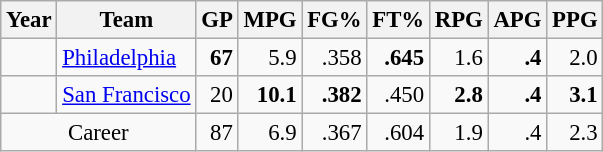<table class="wikitable sortable" style="font-size:95%; text-align:right;">
<tr>
<th>Year</th>
<th>Team</th>
<th>GP</th>
<th>MPG</th>
<th>FG%</th>
<th>FT%</th>
<th>RPG</th>
<th>APG</th>
<th>PPG</th>
</tr>
<tr>
<td style="text-align:left;"></td>
<td style="text-align:left;"><a href='#'>Philadelphia</a></td>
<td><strong>67</strong></td>
<td>5.9</td>
<td>.358</td>
<td><strong>.645</strong></td>
<td>1.6</td>
<td><strong>.4</strong></td>
<td>2.0</td>
</tr>
<tr>
<td style="text-align:left;"></td>
<td style="text-align:left;"><a href='#'>San Francisco</a></td>
<td>20</td>
<td><strong>10.1</strong></td>
<td><strong>.382</strong></td>
<td>.450</td>
<td><strong>2.8</strong></td>
<td><strong>.4</strong></td>
<td><strong>3.1</strong></td>
</tr>
<tr>
<td colspan="2" style="text-align:center;">Career</td>
<td>87</td>
<td>6.9</td>
<td>.367</td>
<td>.604</td>
<td>1.9</td>
<td>.4</td>
<td>2.3</td>
</tr>
</table>
